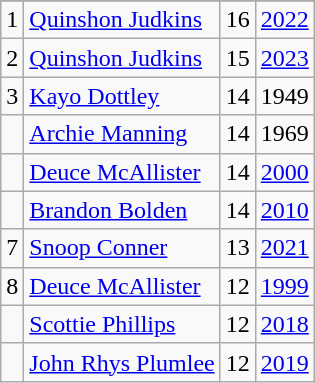<table class="wikitable">
<tr>
</tr>
<tr>
<td>1</td>
<td><a href='#'>Quinshon Judkins</a></td>
<td>16</td>
<td><a href='#'>2022</a></td>
</tr>
<tr>
<td>2</td>
<td><a href='#'>Quinshon Judkins</a></td>
<td>15</td>
<td><a href='#'>2023</a></td>
</tr>
<tr>
<td>3</td>
<td><a href='#'>Kayo Dottley</a></td>
<td>14</td>
<td>1949</td>
</tr>
<tr>
<td></td>
<td><a href='#'>Archie Manning</a></td>
<td>14</td>
<td>1969</td>
</tr>
<tr>
<td></td>
<td><a href='#'>Deuce McAllister</a></td>
<td>14</td>
<td><a href='#'>2000</a></td>
</tr>
<tr>
<td></td>
<td><a href='#'>Brandon Bolden</a></td>
<td>14</td>
<td><a href='#'>2010</a></td>
</tr>
<tr>
<td>7</td>
<td><a href='#'>Snoop Conner</a></td>
<td>13</td>
<td><a href='#'>2021</a></td>
</tr>
<tr>
<td>8</td>
<td><a href='#'>Deuce McAllister</a></td>
<td>12</td>
<td><a href='#'>1999</a></td>
</tr>
<tr>
<td></td>
<td><a href='#'>Scottie Phillips</a></td>
<td>12</td>
<td><a href='#'>2018</a></td>
</tr>
<tr>
<td></td>
<td><a href='#'>John Rhys Plumlee</a></td>
<td>12</td>
<td><a href='#'>2019</a></td>
</tr>
</table>
